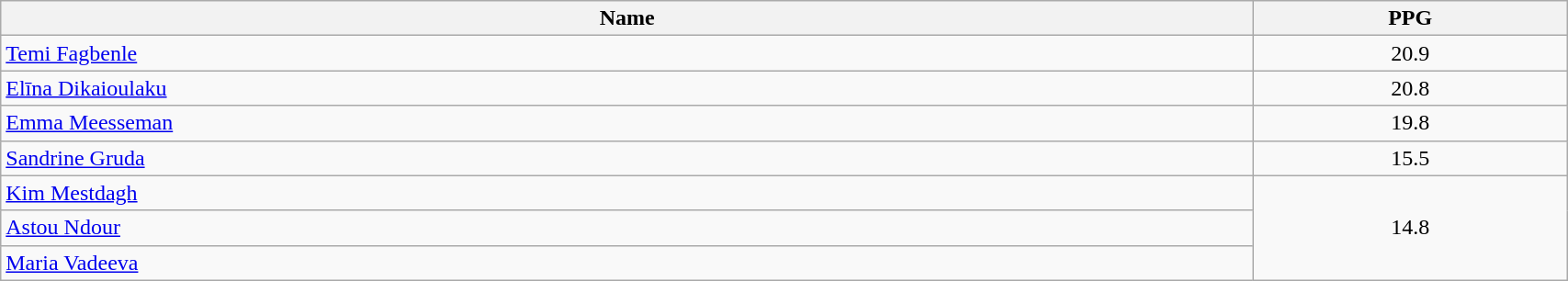<table class=wikitable width="90%">
<tr>
<th width="80%">Name</th>
<th width="20%">PPG</th>
</tr>
<tr>
<td> <a href='#'>Temi Fagbenle</a></td>
<td align=center>20.9</td>
</tr>
<tr>
<td> <a href='#'>Elīna Dikaioulaku</a></td>
<td align=center>20.8</td>
</tr>
<tr>
<td> <a href='#'>Emma Meesseman</a></td>
<td align=center>19.8</td>
</tr>
<tr>
<td> <a href='#'>Sandrine Gruda</a></td>
<td align=center>15.5</td>
</tr>
<tr>
<td> <a href='#'>Kim Mestdagh</a></td>
<td align=center rowspan=3>14.8</td>
</tr>
<tr>
<td> <a href='#'>Astou Ndour</a></td>
</tr>
<tr>
<td> <a href='#'>Maria Vadeeva</a></td>
</tr>
</table>
